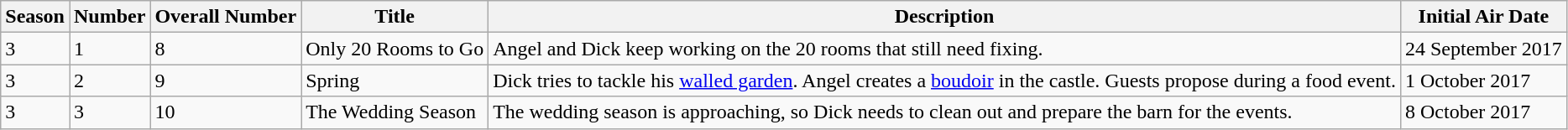<table class="wikitable">
<tr>
<th>Season</th>
<th>Number</th>
<th>Overall Number</th>
<th>Title</th>
<th>Description</th>
<th>Initial Air Date</th>
</tr>
<tr>
<td>3</td>
<td>1</td>
<td>8</td>
<td>Only 20 Rooms to Go</td>
<td>Angel and Dick keep working on the 20 rooms that still need fixing.</td>
<td>24 September 2017</td>
</tr>
<tr>
<td>3</td>
<td>2</td>
<td>9</td>
<td>Spring</td>
<td>Dick tries to tackle his <a href='#'>walled garden</a>. Angel creates a <a href='#'>boudoir</a> in the castle. Guests propose during a food event.</td>
<td>1 October 2017</td>
</tr>
<tr>
<td>3</td>
<td>3</td>
<td>10</td>
<td>The Wedding Season</td>
<td>The wedding season is approaching, so Dick needs to clean out and prepare the barn for the events.</td>
<td>8 October 2017</td>
</tr>
</table>
